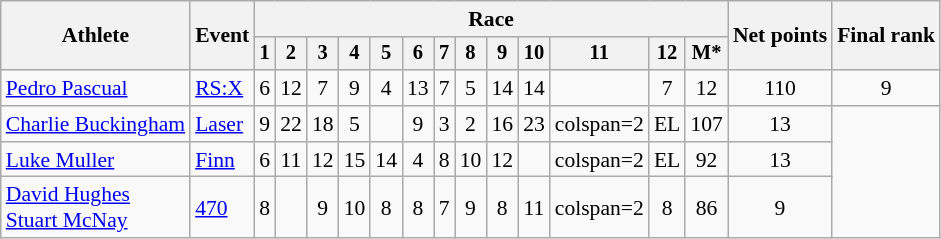<table class=wikitable style=font-size:90%;text-align:center>
<tr>
<th rowspan=2>Athlete</th>
<th rowspan=2>Event</th>
<th colspan=13>Race</th>
<th rowspan=2>Net points</th>
<th rowspan=2>Final rank</th>
</tr>
<tr style=font-size:95%>
<th>1</th>
<th>2</th>
<th>3</th>
<th>4</th>
<th>5</th>
<th>6</th>
<th>7</th>
<th>8</th>
<th>9</th>
<th>10</th>
<th>11</th>
<th>12</th>
<th>M*</th>
</tr>
<tr>
<td align=left><a href='#'>Pedro Pascual</a></td>
<td align=left><a href='#'>RS:X</a></td>
<td>6</td>
<td>12</td>
<td>7</td>
<td>9</td>
<td>4</td>
<td>13</td>
<td>7</td>
<td>5</td>
<td>14</td>
<td>14</td>
<td></td>
<td>7</td>
<td>12</td>
<td>110</td>
<td>9</td>
</tr>
<tr>
<td align=left><a href='#'>Charlie Buckingham</a></td>
<td align=left><a href='#'>Laser</a></td>
<td>9</td>
<td>22</td>
<td>18</td>
<td>5</td>
<td></td>
<td>9</td>
<td>3</td>
<td>2</td>
<td>16</td>
<td>23</td>
<td>colspan=2 </td>
<td>EL</td>
<td>107</td>
<td>13</td>
</tr>
<tr>
<td align=left><a href='#'>Luke Muller</a></td>
<td align=left><a href='#'>Finn</a></td>
<td>6</td>
<td>11</td>
<td>12</td>
<td>15</td>
<td>14</td>
<td>4</td>
<td>8</td>
<td>10</td>
<td>12</td>
<td></td>
<td>colspan=2 </td>
<td>EL</td>
<td>92</td>
<td>13</td>
</tr>
<tr>
<td align=left><a href='#'>David Hughes</a><br><a href='#'>Stuart McNay</a></td>
<td align=left><a href='#'>470</a></td>
<td>8</td>
<td></td>
<td>9</td>
<td>10</td>
<td>8</td>
<td>8</td>
<td>7</td>
<td>9</td>
<td>8</td>
<td>11</td>
<td>colspan=2 </td>
<td>8</td>
<td>86</td>
<td>9</td>
</tr>
</table>
